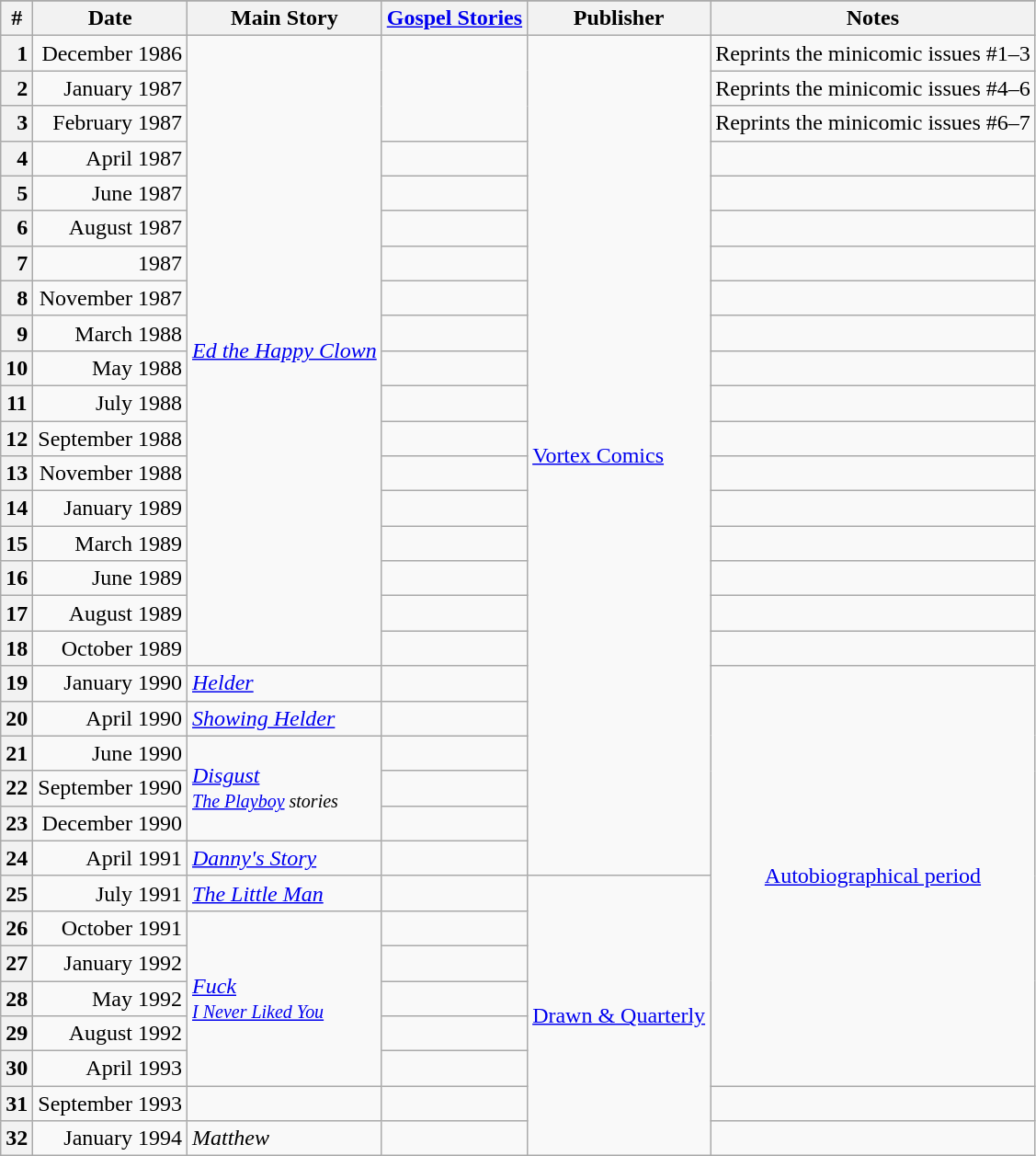<table class="wikitable">
<tr>
</tr>
<tr>
<th scope="col">#</th>
<th scope="col">Date</th>
<th scope="col">Main Story</th>
<th scope="col"><a href='#'>Gospel Stories</a></th>
<th scope="col">Publisher</th>
<th scope="col">Notes</th>
</tr>
<tr>
<th scope="row" style="text-align:right;">1</th>
<td style="text-align:right;">December 1986</td>
<td rowspan="18"><em><a href='#'>Ed the Happy Clown</a></em></td>
<td rowspan="3"></td>
<td rowspan="24"><a href='#'>Vortex Comics</a></td>
<td>Reprints the minicomic issues #1–3</td>
</tr>
<tr>
<th scope="row" style="text-align:right;">2</th>
<td style="text-align:right;">January 1987</td>
<td>Reprints the minicomic issues #4–6</td>
</tr>
<tr>
<th scope="row" style="text-align:right;">3</th>
<td style="text-align:right;">February 1987</td>
<td>Reprints the minicomic issues #6–7</td>
</tr>
<tr>
<th scope="row" style="text-align:right;">4</th>
<td style="text-align:right;">April 1987</td>
<td></td>
<td></td>
</tr>
<tr>
<th scope="row" style="text-align:right;">5</th>
<td style="text-align:right;">June 1987</td>
<td></td>
<td></td>
</tr>
<tr>
<th scope="row" style="text-align:right;">6</th>
<td style="text-align:right;">August 1987</td>
<td></td>
<td></td>
</tr>
<tr>
<th scope="row" style="text-align:right;">7</th>
<td style="text-align:right;">1987</td>
<td></td>
<td></td>
</tr>
<tr>
<th scope="row" style="text-align:right;">8</th>
<td style="text-align:right;">November 1987</td>
<td></td>
<td></td>
</tr>
<tr>
<th scope="row" style="text-align:right;">9</th>
<td style="text-align:right;">March 1988</td>
<td></td>
<td></td>
</tr>
<tr>
<th scope="row">10</th>
<td style="text-align:right;">May 1988</td>
<td></td>
<td></td>
</tr>
<tr>
<th scope="row">11</th>
<td style="text-align:right;">July 1988</td>
<td></td>
<td></td>
</tr>
<tr>
<th scope="row">12</th>
<td style="text-align:right;">September 1988</td>
<td></td>
<td></td>
</tr>
<tr>
<th scope="row">13</th>
<td style="text-align:right;">November 1988</td>
<td></td>
<td></td>
</tr>
<tr>
<th scope="row">14</th>
<td style="text-align:right;">January 1989</td>
<td></td>
<td></td>
</tr>
<tr>
<th scope="row">15</th>
<td style="text-align:right;">March 1989</td>
<td></td>
<td></td>
</tr>
<tr>
<th scope="row">16</th>
<td style="text-align:right;">June 1989</td>
<td></td>
<td></td>
</tr>
<tr>
<th scope="row">17</th>
<td style="text-align:right;">August 1989</td>
<td></td>
<td></td>
</tr>
<tr>
<th scope="row">18</th>
<td style="text-align:right;">October 1989</td>
<td></td>
<td></td>
</tr>
<tr>
<th scope="row">19</th>
<td style="text-align:right;">January 1990</td>
<td><em><a href='#'>Helder</a></em></td>
<td></td>
<td rowspan="12" style="text-align:center;"><a href='#'>Autobiographical period</a></td>
</tr>
<tr>
<th scope="row">20</th>
<td style="text-align:right;">April 1990</td>
<td><em><a href='#'>Showing Helder</a></em></td>
<td></td>
</tr>
<tr>
<th scope="row">21</th>
<td style="text-align:right;">June 1990</td>
<td rowspan="3"><em><a href='#'>Disgust</a></em><br><small><em><a href='#'>The Playboy</a> stories</em></small></td>
<td></td>
</tr>
<tr>
<th scope="row">22</th>
<td style="text-align:right;">September 1990</td>
<td></td>
</tr>
<tr>
<th scope="row">23</th>
<td style="text-align:right;">December 1990</td>
<td></td>
</tr>
<tr>
<th scope="row">24</th>
<td style="text-align:right;">April 1991</td>
<td><em><a href='#'>Danny's Story</a></em></td>
<td></td>
</tr>
<tr>
<th scope="row">25</th>
<td style="text-align:right;">July 1991</td>
<td><em><a href='#'>The Little Man</a></em></td>
<td></td>
<td rowspan="8"><a href='#'>Drawn & Quarterly</a></td>
</tr>
<tr>
<th scope="row">26</th>
<td style="text-align:right;">October 1991</td>
<td rowspan="5"><em><a href='#'>Fuck</a></em><br><small><em><a href='#'>I Never Liked You</a></em></small></td>
<td></td>
</tr>
<tr>
<th scope="row">27</th>
<td style="text-align:right;">January 1992</td>
<td></td>
</tr>
<tr>
<th scope="row">28</th>
<td style="text-align:right;">May 1992</td>
<td></td>
</tr>
<tr>
<th scope="row">29</th>
<td style="text-align:right;">August 1992</td>
<td></td>
</tr>
<tr>
<th scope="row">30</th>
<td style="text-align:right;">April 1993</td>
<td></td>
</tr>
<tr>
<th scope="row">31</th>
<td style="text-align:right;">September 1993</td>
<td></td>
<td></td>
<td></td>
</tr>
<tr>
<th scope="row">32</th>
<td style="text-align:right;">January 1994</td>
<td><em>Matthew</em></td>
<td></td>
<td></td>
</tr>
</table>
